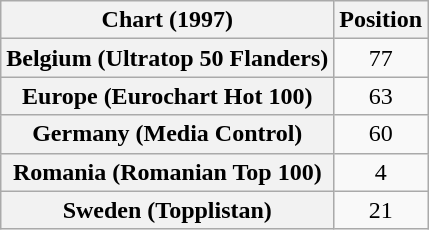<table class="wikitable sortable plainrowheaders">
<tr>
<th scope="col">Chart (1997)</th>
<th scope="col">Position</th>
</tr>
<tr>
<th scope="row">Belgium (Ultratop 50 Flanders)</th>
<td style="text-align:center;">77</td>
</tr>
<tr>
<th scope="row">Europe (Eurochart Hot 100)</th>
<td style="text-align:center;">63</td>
</tr>
<tr>
<th scope="row">Germany (Media Control)</th>
<td style="text-align:center;">60</td>
</tr>
<tr>
<th scope="row">Romania (Romanian Top 100)</th>
<td style="text-align:center;">4</td>
</tr>
<tr>
<th scope="row">Sweden (Topplistan)</th>
<td style="text-align:center;">21</td>
</tr>
</table>
